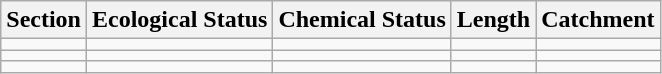<table class="wikitable">
<tr>
<th>Section</th>
<th>Ecological Status</th>
<th>Chemical Status</th>
<th>Length</th>
<th>Catchment</th>
</tr>
<tr>
<td></td>
<td></td>
<td></td>
<td></td>
<td></td>
</tr>
<tr>
<td></td>
<td></td>
<td></td>
<td></td>
<td></td>
</tr>
<tr>
<td></td>
<td></td>
<td></td>
<td></td>
<td></td>
</tr>
</table>
